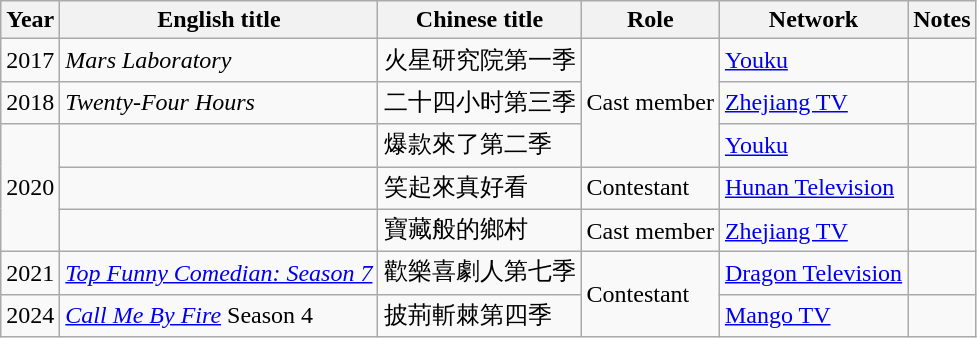<table class="wikitable">
<tr>
<th>Year</th>
<th>English title</th>
<th>Chinese title</th>
<th>Role</th>
<th>Network</th>
<th>Notes</th>
</tr>
<tr>
<td>2017</td>
<td><em>Mars Laboratory</em></td>
<td>火星研究院第一季</td>
<td rowspan="3">Cast member</td>
<td><a href='#'>Youku</a></td>
<td></td>
</tr>
<tr>
<td>2018</td>
<td><em>Twenty-Four Hours</em></td>
<td>二十四小时第三季</td>
<td><a href='#'>Zhejiang TV</a></td>
<td></td>
</tr>
<tr>
<td rowspan=3>2020</td>
<td></td>
<td>爆款來了第二季</td>
<td><a href='#'>Youku</a></td>
<td></td>
</tr>
<tr>
<td></td>
<td>笑起來真好看</td>
<td>Contestant</td>
<td><a href='#'>Hunan Television</a></td>
<td></td>
</tr>
<tr>
<td></td>
<td>寶藏般的鄉村</td>
<td>Cast member</td>
<td><a href='#'>Zhejiang TV</a></td>
<td></td>
</tr>
<tr>
<td>2021</td>
<td><em><a href='#'>Top Funny Comedian: Season 7</a></em></td>
<td>歡樂喜劇人第七季</td>
<td rowspan="2">Contestant</td>
<td><a href='#'>Dragon Television</a></td>
<td></td>
</tr>
<tr>
<td>2024</td>
<td><em><a href='#'>Call Me By Fire</a></em> Season 4</td>
<td>披荊斬棘第四季</td>
<td><a href='#'>Mango TV</a></td>
<td></td>
</tr>
</table>
